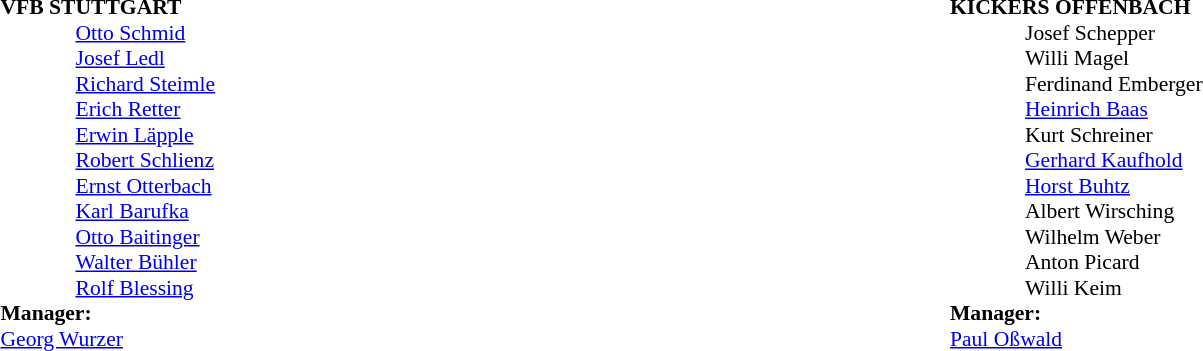<table width="100%">
<tr>
<td valign="top" width="50%"><br><table style="font-size: 90%" cellspacing="0" cellpadding="0">
<tr>
<td colspan="4"><strong>VFB STUTTGART</strong></td>
</tr>
<tr>
<th width="25"></th>
<th width="25"></th>
</tr>
<tr>
<td></td>
<td><strong></strong></td>
<td> <a href='#'>Otto Schmid</a></td>
</tr>
<tr>
<td></td>
<td><strong></strong></td>
<td> <a href='#'>Josef Ledl</a></td>
</tr>
<tr>
<td></td>
<td><strong></strong></td>
<td> <a href='#'>Richard Steimle</a></td>
</tr>
<tr>
<td></td>
<td><strong></strong></td>
<td> <a href='#'>Erich Retter</a></td>
</tr>
<tr>
<td></td>
<td><strong></strong></td>
<td> <a href='#'>Erwin Läpple</a></td>
</tr>
<tr>
<td></td>
<td><strong></strong></td>
<td> <a href='#'>Robert Schlienz</a></td>
</tr>
<tr>
<td></td>
<td><strong></strong></td>
<td> <a href='#'>Ernst Otterbach</a></td>
</tr>
<tr>
<td></td>
<td><strong></strong></td>
<td> <a href='#'>Karl Barufka</a></td>
</tr>
<tr>
<td></td>
<td><strong></strong></td>
<td> <a href='#'>Otto Baitinger</a></td>
</tr>
<tr>
<td></td>
<td><strong></strong></td>
<td> <a href='#'>Walter Bühler</a></td>
</tr>
<tr>
<td></td>
<td><strong></strong></td>
<td> <a href='#'>Rolf Blessing</a></td>
</tr>
<tr>
<td colspan=4><strong>Manager:</strong></td>
</tr>
<tr>
<td colspan="4"> <a href='#'>Georg Wurzer</a></td>
</tr>
</table>
</td>
<td valign="top"></td>
<td valign="top" width="50%"><br><table style="font-size: 90%" cellspacing="0" cellpadding="0">
<tr>
<td colspan="4"><strong>KICKERS OFFENBACH</strong></td>
</tr>
<tr>
<th width="25"></th>
<th width="25"></th>
</tr>
<tr>
<td></td>
<td><strong></strong></td>
<td> Josef Schepper</td>
</tr>
<tr>
<td></td>
<td><strong></strong></td>
<td> Willi Magel</td>
</tr>
<tr>
<td></td>
<td><strong></strong></td>
<td> Ferdinand Emberger</td>
</tr>
<tr>
<td></td>
<td><strong></strong></td>
<td> <a href='#'>Heinrich Baas</a></td>
</tr>
<tr>
<td></td>
<td><strong></strong></td>
<td> Kurt Schreiner</td>
</tr>
<tr>
<td></td>
<td><strong></strong></td>
<td> <a href='#'>Gerhard Kaufhold</a></td>
</tr>
<tr>
<td></td>
<td><strong></strong></td>
<td> <a href='#'>Horst Buhtz</a></td>
</tr>
<tr>
<td></td>
<td><strong></strong></td>
<td> Albert Wirsching</td>
</tr>
<tr>
<td></td>
<td><strong></strong></td>
<td> Wilhelm Weber</td>
</tr>
<tr>
<td></td>
<td><strong></strong></td>
<td> Anton Picard</td>
</tr>
<tr>
<td></td>
<td><strong></strong></td>
<td> Willi Keim</td>
</tr>
<tr>
<td colspan=4><strong>Manager:</strong></td>
</tr>
<tr>
<td colspan="4"> <a href='#'>Paul Oßwald</a></td>
</tr>
</table>
</td>
</tr>
</table>
